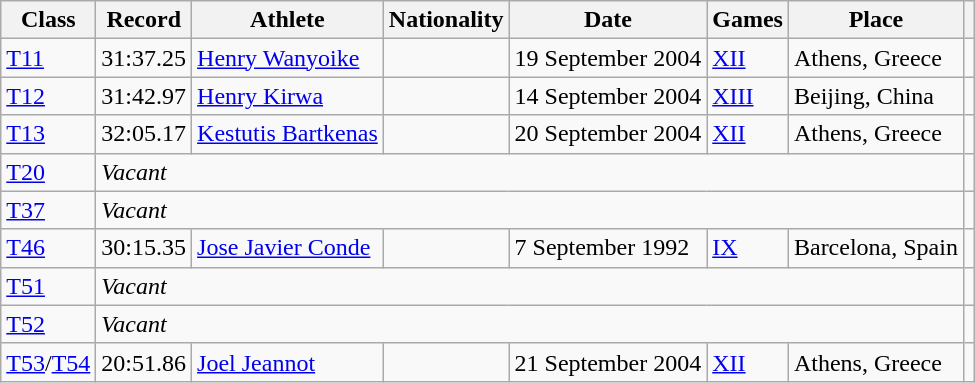<table class="wikitable">
<tr>
<th>Class</th>
<th>Record</th>
<th>Athlete</th>
<th>Nationality</th>
<th>Date</th>
<th>Games</th>
<th>Place</th>
<th></th>
</tr>
<tr>
<td><a href='#'>T11</a></td>
<td>31:37.25</td>
<td><a href='#'>Henry Wanyoike</a></td>
<td></td>
<td>19 September 2004</td>
<td><a href='#'>XII</a></td>
<td>Athens, Greece</td>
<td></td>
</tr>
<tr>
<td><a href='#'>T12</a></td>
<td>31:42.97</td>
<td><a href='#'>Henry Kirwa</a></td>
<td></td>
<td>14 September 2004</td>
<td><a href='#'>XIII</a></td>
<td>Beijing, China</td>
<td></td>
</tr>
<tr>
<td><a href='#'>T13</a></td>
<td>32:05.17</td>
<td><a href='#'>Kestutis Bartkenas</a></td>
<td></td>
<td>20 September 2004</td>
<td><a href='#'>XII</a></td>
<td>Athens, Greece</td>
<td></td>
</tr>
<tr>
<td><a href='#'>T20</a></td>
<td colspan="6"><em>Vacant</em></td>
<td></td>
</tr>
<tr>
<td><a href='#'>T37</a></td>
<td colspan="6"><em>Vacant</em></td>
<td></td>
</tr>
<tr>
<td><a href='#'>T46</a></td>
<td>30:15.35</td>
<td><a href='#'>Jose Javier Conde</a></td>
<td></td>
<td>7 September 1992</td>
<td><a href='#'>IX</a></td>
<td>Barcelona, Spain</td>
<td></td>
</tr>
<tr>
<td><a href='#'>T51</a></td>
<td colspan="6"><em>Vacant</em></td>
<td></td>
</tr>
<tr>
<td><a href='#'>T52</a></td>
<td colspan="6"><em>Vacant</em></td>
<td></td>
</tr>
<tr>
<td><a href='#'>T53</a>/<a href='#'>T54</a></td>
<td>20:51.86</td>
<td><a href='#'>Joel Jeannot</a></td>
<td></td>
<td>21 September 2004</td>
<td><a href='#'>XII</a></td>
<td>Athens, Greece</td>
<td></td>
</tr>
</table>
